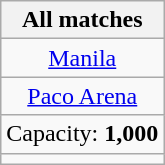<table class="wikitable" style="text-align:center">
<tr>
<th>All matches</th>
</tr>
<tr>
<td><a href='#'>Manila</a></td>
</tr>
<tr>
<td><a href='#'>Paco Arena</a></td>
</tr>
<tr>
<td>Capacity: <strong>1,000</strong></td>
</tr>
<tr>
<td></td>
</tr>
</table>
